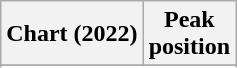<table class="wikitable sortable plainrowheaders" style="text-align:center">
<tr>
<th scope="col">Chart (2022)</th>
<th scope="col">Peak<br>position</th>
</tr>
<tr>
</tr>
<tr>
</tr>
<tr>
</tr>
<tr>
</tr>
<tr>
</tr>
</table>
